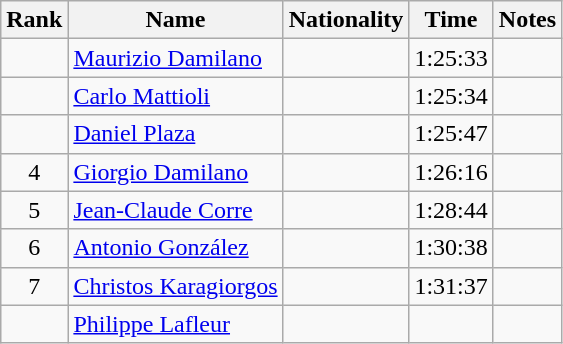<table class="wikitable sortable" style="text-align:center">
<tr>
<th>Rank</th>
<th>Name</th>
<th>Nationality</th>
<th>Time</th>
<th>Notes</th>
</tr>
<tr>
<td></td>
<td align=left><a href='#'>Maurizio Damilano</a></td>
<td align=left></td>
<td>1:25:33</td>
<td></td>
</tr>
<tr>
<td></td>
<td align=left><a href='#'>Carlo Mattioli</a></td>
<td align=left></td>
<td>1:25:34</td>
<td></td>
</tr>
<tr>
<td></td>
<td align=left><a href='#'>Daniel Plaza</a></td>
<td align=left></td>
<td>1:25:47</td>
<td></td>
</tr>
<tr>
<td>4</td>
<td align=left><a href='#'>Giorgio Damilano</a></td>
<td align=left></td>
<td>1:26:16</td>
<td></td>
</tr>
<tr>
<td>5</td>
<td align=left><a href='#'>Jean-Claude Corre</a></td>
<td align=left></td>
<td>1:28:44</td>
<td></td>
</tr>
<tr>
<td>6</td>
<td align=left><a href='#'>Antonio González</a></td>
<td align=left></td>
<td>1:30:38</td>
<td></td>
</tr>
<tr>
<td>7</td>
<td align=left><a href='#'>Christos Karagiorgos</a></td>
<td align=left></td>
<td>1:31:37</td>
<td></td>
</tr>
<tr>
<td></td>
<td align=left><a href='#'>Philippe Lafleur</a></td>
<td align=left></td>
<td></td>
<td></td>
</tr>
</table>
